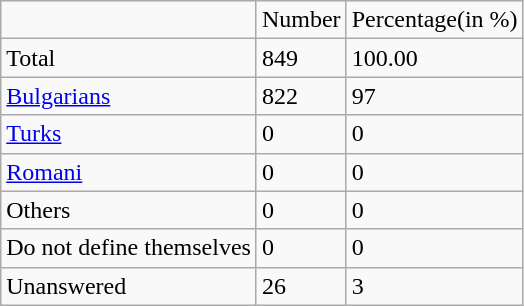<table class="wikitable">
<tr>
<td></td>
<td>Number</td>
<td>Percentage(in %)</td>
</tr>
<tr>
<td>Total</td>
<td>849</td>
<td>100.00</td>
</tr>
<tr>
<td><a href='#'>Bulgarians</a></td>
<td>822</td>
<td>97</td>
</tr>
<tr>
<td><a href='#'>Turks</a></td>
<td>0</td>
<td>0</td>
</tr>
<tr>
<td><a href='#'>Romani</a></td>
<td>0</td>
<td>0</td>
</tr>
<tr>
<td>Others</td>
<td>0</td>
<td>0</td>
</tr>
<tr>
<td>Do not define themselves</td>
<td>0</td>
<td>0</td>
</tr>
<tr>
<td>Unanswered</td>
<td>26</td>
<td>3</td>
</tr>
</table>
